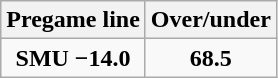<table class="wikitable" style="margin-right: auto; margin-right: auto; border: none;">
<tr align="center">
<th style=>Pregame line</th>
<th style=>Over/under</th>
</tr>
<tr align="center">
<td><strong>SMU −14.0</strong></td>
<td><strong>68.5</strong></td>
</tr>
</table>
